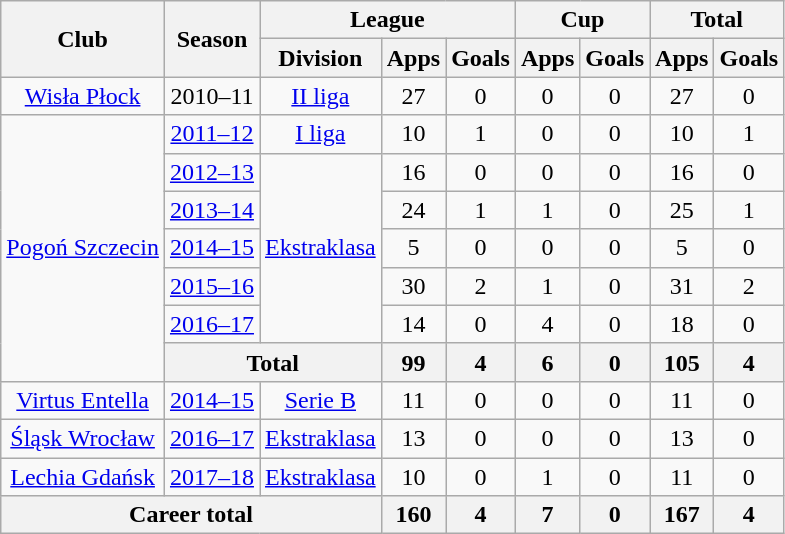<table class="wikitable" style="text-align: center;">
<tr>
<th rowspan="2">Club</th>
<th rowspan="2">Season</th>
<th colspan="3">League</th>
<th colspan="2">Cup</th>
<th colspan="2">Total</th>
</tr>
<tr>
<th>Division</th>
<th>Apps</th>
<th>Goals</th>
<th>Apps</th>
<th>Goals</th>
<th>Apps</th>
<th>Goals</th>
</tr>
<tr>
<td rowspan="1"><a href='#'>Wisła Płock</a></td>
<td>2010–11</td>
<td rowspan="1"><a href='#'>II liga</a></td>
<td>27</td>
<td>0</td>
<td>0</td>
<td>0</td>
<td>27</td>
<td>0</td>
</tr>
<tr>
<td rowspan="7"><a href='#'>Pogoń Szczecin</a></td>
<td><a href='#'>2011–12</a></td>
<td rowspan="1"><a href='#'>I liga</a></td>
<td>10</td>
<td>1</td>
<td>0</td>
<td>0</td>
<td>10</td>
<td>1</td>
</tr>
<tr>
<td><a href='#'>2012–13</a></td>
<td rowspan="5"><a href='#'>Ekstraklasa</a></td>
<td>16</td>
<td>0</td>
<td>0</td>
<td>0</td>
<td>16</td>
<td>0</td>
</tr>
<tr>
<td><a href='#'>2013–14</a></td>
<td>24</td>
<td>1</td>
<td>1</td>
<td>0</td>
<td>25</td>
<td>1</td>
</tr>
<tr>
<td><a href='#'>2014–15</a></td>
<td>5</td>
<td>0</td>
<td>0</td>
<td>0</td>
<td>5</td>
<td>0</td>
</tr>
<tr>
<td><a href='#'>2015–16</a></td>
<td>30</td>
<td>2</td>
<td>1</td>
<td>0</td>
<td>31</td>
<td>2</td>
</tr>
<tr>
<td><a href='#'>2016–17</a></td>
<td>14</td>
<td>0</td>
<td>4</td>
<td>0</td>
<td>18</td>
<td>0</td>
</tr>
<tr>
<th colspan="2">Total</th>
<th>99</th>
<th>4</th>
<th>6</th>
<th>0</th>
<th>105</th>
<th>4</th>
</tr>
<tr>
<td rowspan="1"><a href='#'>Virtus Entella</a></td>
<td><a href='#'>2014–15</a></td>
<td rowspan="1"><a href='#'>Serie B</a></td>
<td>11</td>
<td>0</td>
<td>0</td>
<td>0</td>
<td>11</td>
<td>0</td>
</tr>
<tr>
<td rowspan="1"><a href='#'>Śląsk Wrocław</a></td>
<td><a href='#'>2016–17</a></td>
<td rowspan="1"><a href='#'>Ekstraklasa</a></td>
<td>13</td>
<td>0</td>
<td>0</td>
<td>0</td>
<td>13</td>
<td>0</td>
</tr>
<tr>
<td rowspan="1"><a href='#'>Lechia Gdańsk</a></td>
<td><a href='#'>2017–18</a></td>
<td rowspan="1"><a href='#'>Ekstraklasa</a></td>
<td>10</td>
<td>0</td>
<td>1</td>
<td>0</td>
<td>11</td>
<td>0</td>
</tr>
<tr>
<th colspan="3">Career total</th>
<th>160</th>
<th>4</th>
<th>7</th>
<th>0</th>
<th>167</th>
<th>4</th>
</tr>
</table>
